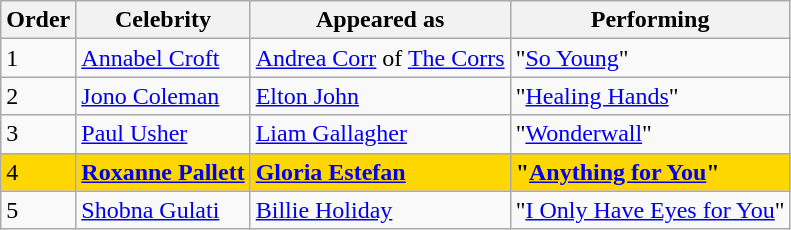<table class="wikitable">
<tr>
<th>Order</th>
<th>Celebrity</th>
<th>Appeared as</th>
<th>Performing</th>
</tr>
<tr>
<td>1</td>
<td><a href='#'>Annabel Croft</a></td>
<td><a href='#'>Andrea Corr</a> of <a href='#'>The Corrs</a></td>
<td>"<a href='#'>So Young</a>"</td>
</tr>
<tr>
<td>2</td>
<td><a href='#'>Jono Coleman</a></td>
<td><a href='#'>Elton John</a></td>
<td>"<a href='#'>Healing Hands</a>"</td>
</tr>
<tr>
<td>3</td>
<td><a href='#'>Paul Usher</a></td>
<td><a href='#'>Liam Gallagher</a></td>
<td>"<a href='#'>Wonderwall</a>"</td>
</tr>
<tr style="background:gold;">
<td>4</td>
<td><strong><a href='#'>Roxanne Pallett</a></strong></td>
<td><strong><a href='#'>Gloria Estefan</a></strong></td>
<td><strong>"<a href='#'>Anything for You</a>"</strong></td>
</tr>
<tr>
<td>5</td>
<td><a href='#'>Shobna Gulati</a></td>
<td><a href='#'>Billie Holiday</a></td>
<td>"<a href='#'>I Only Have Eyes for You</a>"</td>
</tr>
</table>
